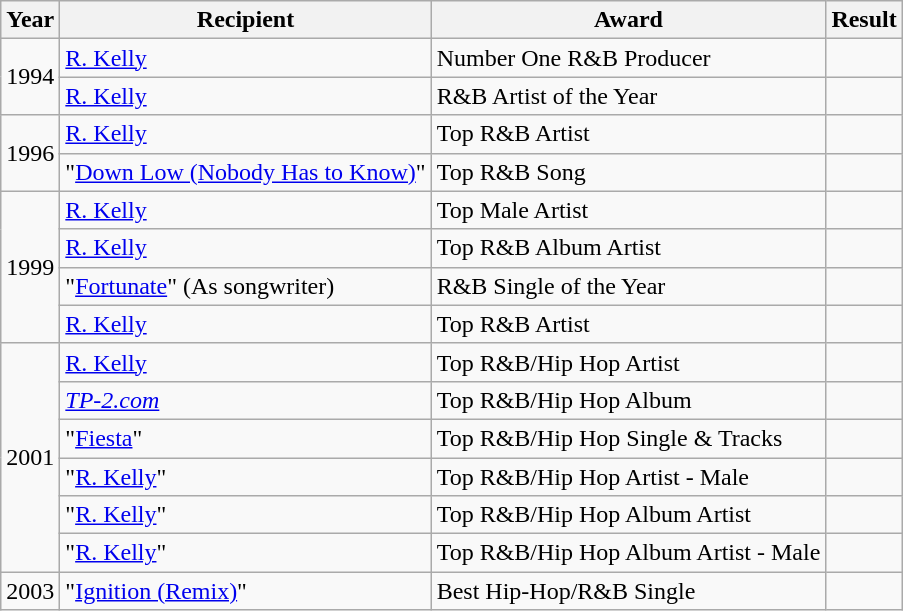<table class="wikitable">
<tr>
<th>Year</th>
<th>Recipient</th>
<th>Award</th>
<th>Result</th>
</tr>
<tr>
<td rowspan="2">1994</td>
<td><a href='#'>R. Kelly</a></td>
<td>Number One R&B Producer</td>
<td></td>
</tr>
<tr>
<td><a href='#'>R. Kelly</a></td>
<td>R&B Artist of the Year</td>
<td></td>
</tr>
<tr>
<td rowspan="2">1996</td>
<td><a href='#'>R. Kelly</a></td>
<td>Top R&B Artist</td>
<td></td>
</tr>
<tr>
<td>"<a href='#'>Down Low (Nobody Has to Know)</a>"</td>
<td>Top R&B Song</td>
<td></td>
</tr>
<tr>
<td rowspan="4">1999</td>
<td><a href='#'>R. Kelly</a></td>
<td>Top Male Artist</td>
<td></td>
</tr>
<tr>
<td><a href='#'>R. Kelly</a></td>
<td>Top R&B Album Artist</td>
<td></td>
</tr>
<tr>
<td>"<a href='#'>Fortunate</a>" (As songwriter)</td>
<td>R&B Single of the Year</td>
<td></td>
</tr>
<tr>
<td><a href='#'>R. Kelly</a></td>
<td>Top R&B Artist</td>
<td></td>
</tr>
<tr>
<td rowspan="6">2001</td>
<td><a href='#'>R. Kelly</a></td>
<td>Top R&B/Hip Hop Artist</td>
<td></td>
</tr>
<tr>
<td><em><a href='#'>TP-2.com</a></em></td>
<td>Top R&B/Hip Hop Album</td>
<td></td>
</tr>
<tr>
<td>"<a href='#'>Fiesta</a>"</td>
<td>Top R&B/Hip Hop Single & Tracks</td>
<td></td>
</tr>
<tr>
<td>"<a href='#'>R. Kelly</a>"</td>
<td>Top R&B/Hip Hop Artist - Male</td>
<td></td>
</tr>
<tr>
<td>"<a href='#'>R. Kelly</a>"</td>
<td>Top R&B/Hip Hop Album Artist</td>
<td></td>
</tr>
<tr>
<td>"<a href='#'>R. Kelly</a>"</td>
<td>Top R&B/Hip Hop Album Artist - Male</td>
<td></td>
</tr>
<tr>
<td>2003</td>
<td>"<a href='#'>Ignition (Remix)</a>"</td>
<td>Best Hip-Hop/R&B Single</td>
<td></td>
</tr>
</table>
